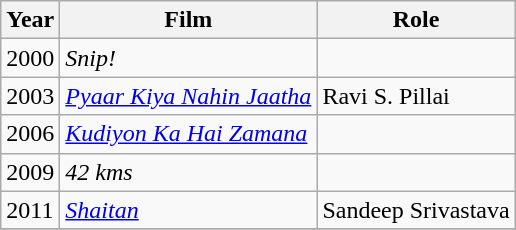<table class="wikitable">
<tr>
<th>Year</th>
<th>Film </th>
<th>Role</th>
</tr>
<tr>
<td>2000</td>
<td><em>Snip!</em></td>
<td></td>
</tr>
<tr>
<td>2003</td>
<td><em><a href='#'>Pyaar Kiya Nahin Jaatha</a></em></td>
<td>Ravi S. Pillai</td>
</tr>
<tr>
<td>2006</td>
<td><em><a href='#'>Kudiyon Ka Hai Zamana</a></em></td>
<td></td>
</tr>
<tr>
<td>2009</td>
<td><em>42 kms</em></td>
<td></td>
</tr>
<tr>
<td>2011</td>
<td><em><a href='#'>Shaitan</a></em></td>
<td>Sandeep Srivastava</td>
</tr>
<tr>
</tr>
</table>
